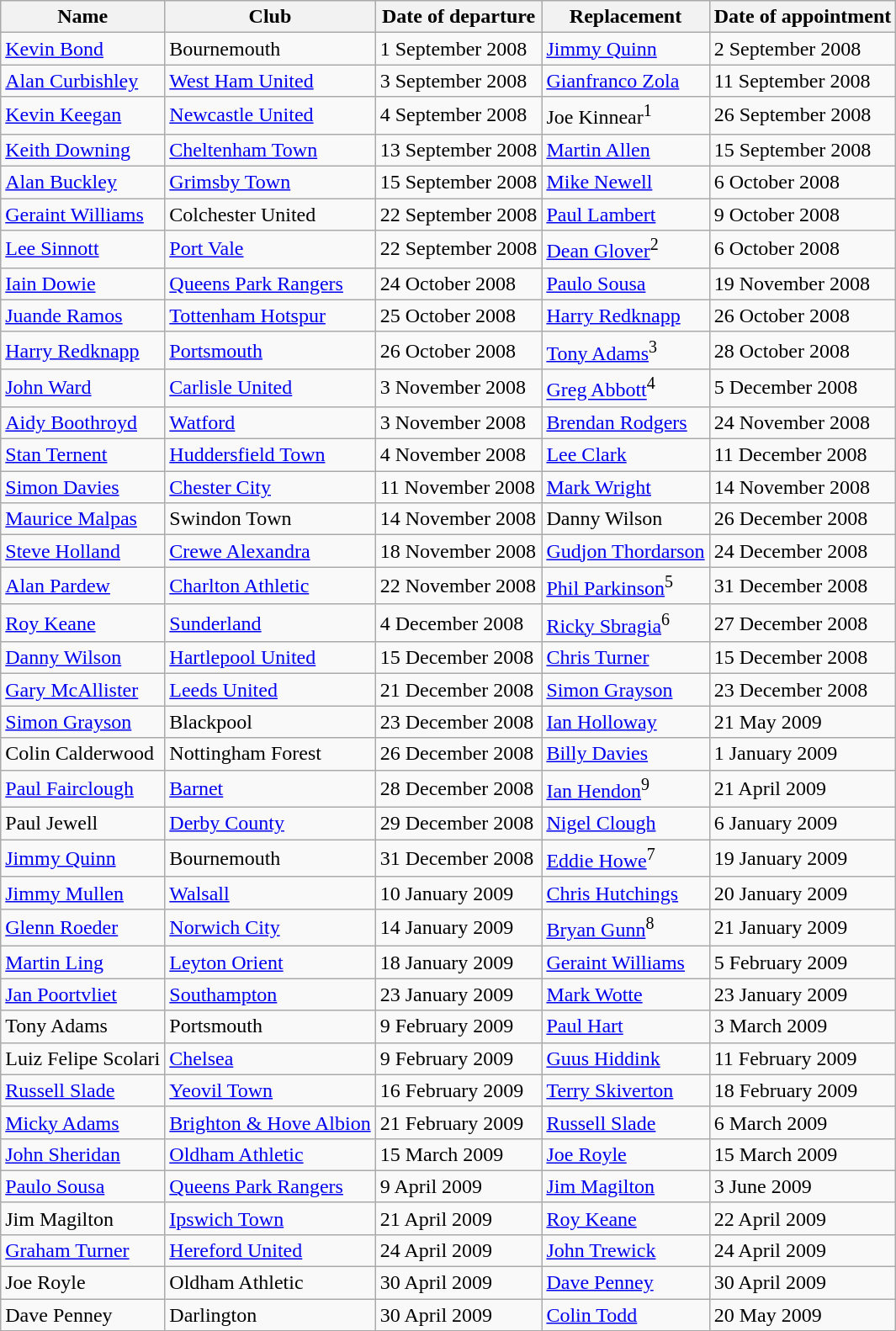<table class="wikitable">
<tr>
<th>Name</th>
<th>Club</th>
<th>Date of departure</th>
<th>Replacement</th>
<th>Date of appointment</th>
</tr>
<tr>
<td><a href='#'>Kevin Bond</a></td>
<td>Bournemouth</td>
<td>1 September 2008</td>
<td><a href='#'>Jimmy Quinn</a></td>
<td>2 September 2008</td>
</tr>
<tr>
<td><a href='#'>Alan Curbishley</a></td>
<td><a href='#'>West Ham United</a></td>
<td>3 September 2008</td>
<td><a href='#'>Gianfranco Zola</a></td>
<td>11 September 2008</td>
</tr>
<tr>
<td><a href='#'>Kevin Keegan</a></td>
<td><a href='#'>Newcastle United</a></td>
<td>4 September 2008</td>
<td>Joe Kinnear<sup>1</sup></td>
<td>26 September 2008</td>
</tr>
<tr>
<td><a href='#'>Keith Downing</a></td>
<td><a href='#'>Cheltenham Town</a></td>
<td>13 September 2008</td>
<td><a href='#'>Martin Allen</a></td>
<td>15 September 2008</td>
</tr>
<tr>
<td><a href='#'>Alan Buckley</a></td>
<td><a href='#'>Grimsby Town</a></td>
<td>15 September 2008</td>
<td><a href='#'>Mike Newell</a></td>
<td>6 October 2008</td>
</tr>
<tr>
<td><a href='#'>Geraint Williams</a></td>
<td>Colchester United</td>
<td>22 September 2008</td>
<td><a href='#'>Paul Lambert</a></td>
<td>9 October 2008</td>
</tr>
<tr>
<td><a href='#'>Lee Sinnott</a></td>
<td><a href='#'>Port Vale</a></td>
<td>22 September 2008</td>
<td><a href='#'>Dean Glover</a><sup>2</sup></td>
<td>6 October 2008</td>
</tr>
<tr>
<td><a href='#'>Iain Dowie</a></td>
<td><a href='#'>Queens Park Rangers</a></td>
<td>24 October 2008</td>
<td><a href='#'>Paulo Sousa</a></td>
<td>19 November 2008</td>
</tr>
<tr>
<td><a href='#'>Juande Ramos</a></td>
<td><a href='#'>Tottenham Hotspur</a></td>
<td>25 October 2008</td>
<td><a href='#'>Harry Redknapp</a></td>
<td>26 October 2008</td>
</tr>
<tr>
<td><a href='#'>Harry Redknapp</a></td>
<td><a href='#'>Portsmouth</a></td>
<td>26 October 2008</td>
<td><a href='#'>Tony Adams</a><sup>3</sup></td>
<td>28 October 2008</td>
</tr>
<tr>
<td><a href='#'>John Ward</a></td>
<td><a href='#'>Carlisle United</a></td>
<td>3 November 2008</td>
<td><a href='#'>Greg Abbott</a><sup>4</sup></td>
<td>5 December 2008</td>
</tr>
<tr>
<td><a href='#'>Aidy Boothroyd</a></td>
<td><a href='#'>Watford</a></td>
<td>3 November 2008</td>
<td><a href='#'>Brendan Rodgers</a></td>
<td>24 November 2008</td>
</tr>
<tr>
<td><a href='#'>Stan Ternent</a></td>
<td><a href='#'>Huddersfield Town</a></td>
<td>4 November 2008</td>
<td><a href='#'>Lee Clark</a></td>
<td>11 December 2008</td>
</tr>
<tr>
<td><a href='#'>Simon Davies</a></td>
<td><a href='#'>Chester City</a></td>
<td>11 November 2008</td>
<td><a href='#'>Mark Wright</a></td>
<td>14 November 2008</td>
</tr>
<tr>
<td><a href='#'>Maurice Malpas</a></td>
<td>Swindon Town</td>
<td>14 November 2008</td>
<td>Danny Wilson</td>
<td>26 December 2008</td>
</tr>
<tr>
<td><a href='#'>Steve Holland</a></td>
<td><a href='#'>Crewe Alexandra</a></td>
<td>18 November 2008</td>
<td><a href='#'>Gudjon Thordarson</a></td>
<td>24 December 2008</td>
</tr>
<tr>
<td><a href='#'>Alan Pardew</a></td>
<td><a href='#'>Charlton Athletic</a></td>
<td>22 November 2008</td>
<td><a href='#'>Phil Parkinson</a><sup>5</sup></td>
<td>31 December 2008</td>
</tr>
<tr>
<td><a href='#'>Roy Keane</a></td>
<td><a href='#'>Sunderland</a></td>
<td>4 December 2008</td>
<td><a href='#'>Ricky Sbragia</a><sup>6</sup></td>
<td>27 December 2008</td>
</tr>
<tr>
<td><a href='#'>Danny Wilson</a></td>
<td><a href='#'>Hartlepool United</a></td>
<td>15 December 2008</td>
<td><a href='#'>Chris Turner</a></td>
<td>15 December 2008</td>
</tr>
<tr>
<td><a href='#'>Gary McAllister</a></td>
<td><a href='#'>Leeds United</a></td>
<td>21 December 2008</td>
<td><a href='#'>Simon Grayson</a></td>
<td>23 December 2008</td>
</tr>
<tr>
<td><a href='#'>Simon Grayson</a></td>
<td>Blackpool</td>
<td>23 December 2008</td>
<td><a href='#'>Ian Holloway</a></td>
<td>21 May 2009</td>
</tr>
<tr>
<td>Colin Calderwood</td>
<td>Nottingham Forest</td>
<td>26 December 2008</td>
<td><a href='#'>Billy Davies</a></td>
<td>1 January 2009</td>
</tr>
<tr>
<td><a href='#'>Paul Fairclough</a></td>
<td><a href='#'>Barnet</a></td>
<td>28 December 2008</td>
<td><a href='#'>Ian Hendon</a><sup>9</sup></td>
<td>21 April 2009</td>
</tr>
<tr>
<td>Paul Jewell</td>
<td><a href='#'>Derby County</a></td>
<td>29 December 2008</td>
<td><a href='#'>Nigel Clough</a></td>
<td>6 January 2009</td>
</tr>
<tr>
<td><a href='#'>Jimmy Quinn</a></td>
<td>Bournemouth</td>
<td>31 December 2008</td>
<td><a href='#'>Eddie Howe</a><sup>7</sup></td>
<td>19 January 2009</td>
</tr>
<tr>
<td><a href='#'>Jimmy Mullen</a></td>
<td><a href='#'>Walsall</a></td>
<td>10 January 2009</td>
<td><a href='#'>Chris Hutchings</a></td>
<td>20 January 2009</td>
</tr>
<tr>
<td><a href='#'>Glenn Roeder</a></td>
<td><a href='#'>Norwich City</a></td>
<td>14 January 2009</td>
<td><a href='#'>Bryan Gunn</a><sup>8</sup></td>
<td>21 January 2009</td>
</tr>
<tr>
<td><a href='#'>Martin Ling</a></td>
<td><a href='#'>Leyton Orient</a></td>
<td>18 January 2009</td>
<td><a href='#'>Geraint Williams</a></td>
<td>5 February 2009</td>
</tr>
<tr>
<td><a href='#'>Jan Poortvliet</a></td>
<td><a href='#'>Southampton</a></td>
<td>23 January 2009</td>
<td><a href='#'>Mark Wotte</a></td>
<td>23 January 2009</td>
</tr>
<tr>
<td>Tony Adams</td>
<td>Portsmouth</td>
<td>9 February 2009</td>
<td><a href='#'>Paul Hart</a></td>
<td>3 March 2009</td>
</tr>
<tr>
<td>Luiz Felipe Scolari</td>
<td><a href='#'>Chelsea</a></td>
<td>9 February 2009</td>
<td><a href='#'>Guus Hiddink</a></td>
<td>11 February 2009</td>
</tr>
<tr>
<td><a href='#'>Russell Slade</a></td>
<td><a href='#'>Yeovil Town</a></td>
<td>16 February 2009</td>
<td><a href='#'>Terry Skiverton</a></td>
<td>18 February 2009</td>
</tr>
<tr>
<td><a href='#'>Micky Adams</a></td>
<td><a href='#'>Brighton & Hove Albion</a></td>
<td>21 February 2009</td>
<td><a href='#'>Russell Slade</a></td>
<td>6 March 2009</td>
</tr>
<tr>
<td><a href='#'>John Sheridan</a></td>
<td><a href='#'>Oldham Athletic</a></td>
<td>15 March 2009</td>
<td><a href='#'>Joe Royle</a></td>
<td>15 March 2009</td>
</tr>
<tr>
<td><a href='#'>Paulo Sousa</a></td>
<td><a href='#'>Queens Park Rangers</a></td>
<td>9 April 2009</td>
<td><a href='#'>Jim Magilton</a></td>
<td>3 June 2009</td>
</tr>
<tr>
<td>Jim Magilton</td>
<td><a href='#'>Ipswich Town</a></td>
<td>21 April 2009</td>
<td><a href='#'>Roy Keane</a></td>
<td>22 April 2009</td>
</tr>
<tr>
<td><a href='#'>Graham Turner</a></td>
<td><a href='#'>Hereford United</a></td>
<td>24 April 2009</td>
<td><a href='#'>John Trewick</a></td>
<td>24 April 2009</td>
</tr>
<tr>
<td>Joe Royle</td>
<td>Oldham Athletic</td>
<td>30 April 2009</td>
<td><a href='#'>Dave Penney</a></td>
<td>30 April 2009</td>
</tr>
<tr>
<td>Dave Penney</td>
<td>Darlington</td>
<td>30 April 2009</td>
<td><a href='#'>Colin Todd</a></td>
<td>20 May 2009</td>
</tr>
</table>
